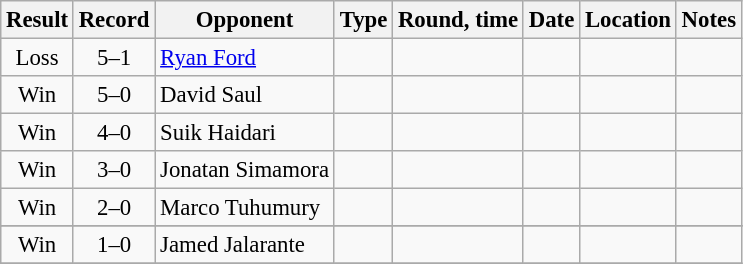<table class="wikitable" style="text-align:center; font-size:95%">
<tr>
<th>Result</th>
<th>Record</th>
<th>Opponent</th>
<th>Type</th>
<th>Round, time</th>
<th>Date</th>
<th>Location</th>
<th>Notes</th>
</tr>
<tr align=center>
<td>Loss</td>
<td>5–1</td>
<td align=left> <a href='#'>Ryan Ford</a></td>
<td></td>
<td></td>
<td></td>
<td align=left></td>
<td align=left></td>
</tr>
<tr align=center>
<td>Win</td>
<td>5–0</td>
<td align=left> David Saul</td>
<td></td>
<td></td>
<td></td>
<td align=left></td>
<td align=left></td>
</tr>
<tr align=center>
<td>Win</td>
<td>4–0</td>
<td align=left> Suik Haidari</td>
<td></td>
<td></td>
<td></td>
<td align=left></td>
<td align=left></td>
</tr>
<tr align=center>
<td>Win</td>
<td>3–0</td>
<td align=left> Jonatan Simamora</td>
<td></td>
<td></td>
<td></td>
<td align=left></td>
<td align=left></td>
</tr>
<tr align=center>
<td>Win</td>
<td>2–0</td>
<td align=left> Marco Tuhumury</td>
<td></td>
<td></td>
<td></td>
<td align=left></td>
<td align=left></td>
</tr>
<tr>
</tr>
<tr align=center>
<td>Win</td>
<td>1–0</td>
<td align=left> Jamed Jalarante</td>
<td></td>
<td></td>
<td></td>
<td align=left></td>
<td align=left></td>
</tr>
<tr>
</tr>
</table>
